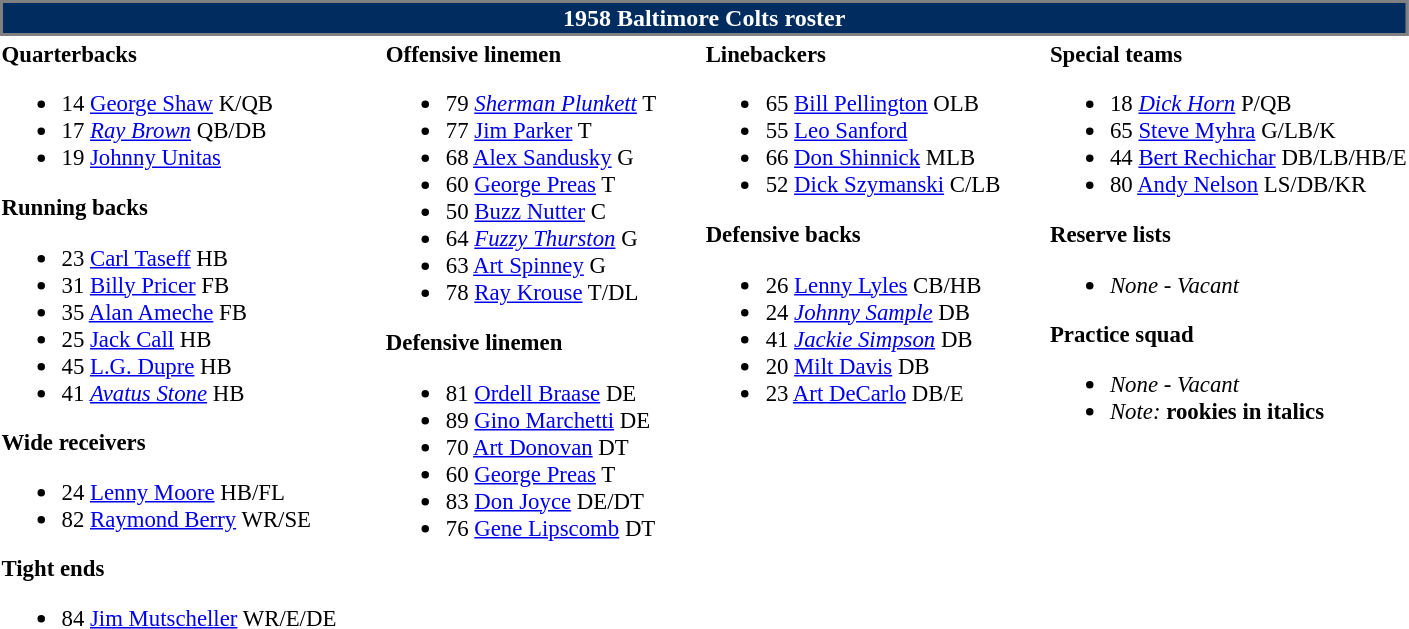<table class="toccolours" style="text-align: left;">
<tr>
<th colspan="7" style="text-align:center;border:2px solid grey; background-color:#002c5f;color:white;">1958 Baltimore Colts roster</th>
</tr>
<tr>
<td style="font-size:95%;" valign="top"><strong>Quarterbacks</strong><br><ul><li><span>14</span> <a href='#'>George Shaw</a> K/QB</li><li><span>17</span> <em><a href='#'>Ray Brown</a></em> QB/DB</li><li><span>19</span> <a href='#'>Johnny Unitas</a></li></ul><strong>Running backs</strong><ul><li><span>23</span> <a href='#'>Carl Taseff</a> HB</li><li><span>31</span> <a href='#'>Billy Pricer</a> FB</li><li><span>35</span> <a href='#'>Alan Ameche</a> FB</li><li><span>25</span> <a href='#'>Jack Call</a> HB</li><li><span>45</span> <a href='#'>L.G. Dupre</a> HB</li><li><span>41</span> <em><a href='#'>Avatus Stone</a></em> HB</li></ul><strong>Wide receivers</strong><ul><li><span>24</span> <a href='#'>Lenny Moore</a> HB/FL</li><li><span>82</span> <a href='#'>Raymond Berry</a> WR/SE</li></ul><strong>Tight ends</strong><ul><li><span>84</span> <a href='#'>Jim Mutscheller</a> WR/E/DE</li></ul></td>
<td style="width:25px;"></td>
<td style="font-size:95%;" valign="top"><strong>Offensive linemen</strong><br><ul><li><span>79</span> <em><a href='#'>Sherman Plunkett</a></em> T</li><li><span>77</span> <a href='#'>Jim Parker</a> T</li><li><span>68</span> <a href='#'>Alex Sandusky</a> G</li><li><span>60</span> <a href='#'>George Preas</a> T</li><li><span>50</span> <a href='#'>Buzz Nutter</a> C</li><li><span>64</span> <em><a href='#'>Fuzzy Thurston</a></em> G</li><li><span>63</span> <a href='#'>Art Spinney</a> G</li><li><span>78</span> <a href='#'>Ray Krouse</a> T/DL</li></ul><strong>Defensive linemen</strong><ul><li><span>81</span> <a href='#'>Ordell Braase</a> DE</li><li><span>89</span> <a href='#'>Gino Marchetti</a> DE</li><li><span>70</span> <a href='#'>Art Donovan</a> DT</li><li><span>60</span> <a href='#'>George Preas</a> T</li><li><span>83</span> <a href='#'>Don Joyce</a> DE/DT</li><li><span>76</span> <a href='#'>Gene Lipscomb</a> DT</li></ul></td>
<td style="width:25px;"></td>
<td style="font-size:95%;" valign="top"><strong>Linebackers</strong><br><ul><li><span>65</span> <a href='#'>Bill Pellington</a> OLB</li><li><span>55</span> <a href='#'>Leo Sanford</a></li><li><span>66</span> <a href='#'>Don Shinnick</a> MLB</li><li><span>52</span> <a href='#'>Dick Szymanski</a> C/LB</li></ul><strong>Defensive backs</strong><ul><li><span>26</span> <a href='#'>Lenny Lyles</a> CB/HB</li><li><span>24</span> <em><a href='#'>Johnny Sample</a></em> DB</li><li><span>41</span> <em><a href='#'>Jackie Simpson</a></em> DB</li><li><span>20</span> <a href='#'>Milt Davis</a> DB</li><li><span>23</span> <a href='#'>Art DeCarlo</a> DB/E</li></ul></td>
<td style="width:25px;"></td>
<td style="font-size:95%;" valign="top"><strong>Special teams</strong><br><ul><li><span>18</span> <em><a href='#'>Dick Horn</a></em> P/QB</li><li><span>65</span> <a href='#'>Steve Myhra</a> G/LB/K</li><li><span>44</span> <a href='#'>Bert Rechichar</a> DB/LB/HB/E</li><li><span>80</span> <a href='#'>Andy Nelson</a> LS/DB/KR</li></ul><strong>Reserve lists</strong><ul><li><em>None - Vacant</em></li></ul><strong>Practice squad</strong><ul><li><em>None - Vacant</em></li><li><em>Note:<strong> </em>rookies in italics<em></li></ul></td>
</tr>
</table>
